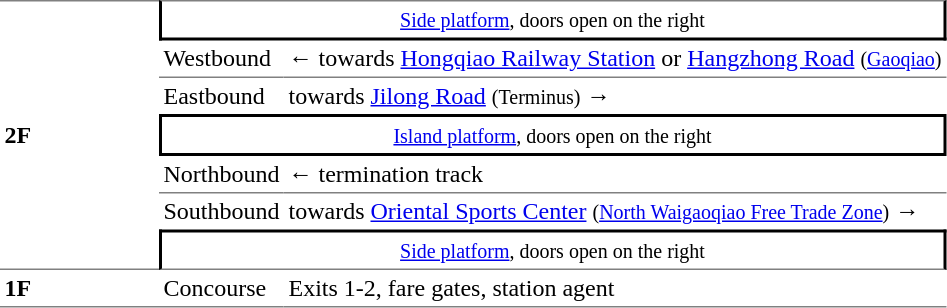<table cellspacing=0 cellpadding=3>
<tr>
<td style="border-top:solid 1px gray;border-bottom:solid 1px gray;" rowspan=7 width=100><strong>2F</strong></td>
<td style="border-top:solid 1px gray;border-right:solid 2px black;border-left:solid 2px black;border-bottom:solid 2px black;text-align:center;" colspan=2><small><a href='#'>Side platform</a>, doors open on the right</small></td>
</tr>
<tr>
<td style="border-bottom:solid 1px gray;">Westbound</td>
<td style="border-bottom:solid 1px gray;">←  towards <a href='#'>Hongqiao Railway Station</a> or <a href='#'>Hangzhong Road</a> <small>(<a href='#'>Gaoqiao</a>)</small></td>
</tr>
<tr>
<td>Eastbound</td>
<td>  towards <a href='#'>Jilong Road</a> <small>(Terminus)</small> →</td>
</tr>
<tr>
<td style="border-right:solid 2px black;border-left:solid 2px black;border-top:solid 2px black;border-bottom:solid 2px black;text-align:center;" colspan=2><small><a href='#'>Island platform</a>, doors open on the right</small></td>
</tr>
<tr>
<td style="border-bottom:solid 1px gray;">Northbound</td>
<td style="border-bottom:solid 1px gray;">←  termination track</td>
</tr>
<tr>
<td>Southbound</td>
<td>  towards <a href='#'>Oriental Sports Center</a> <small>(<a href='#'>North Waigaoqiao Free Trade Zone</a>)</small> →</td>
</tr>
<tr>
<td style="border-top:solid 2px black;border-right:solid 2px black;border-left:solid 2px black;border-bottom:solid 1px gray;text-align:center;" colspan=2><small><a href='#'>Side platform</a>, doors open on the right</small></td>
</tr>
<tr>
<td style="border-bottom:solid 1px gray;"><strong>1F</strong></td>
<td style="border-bottom:solid 1px gray;">Concourse</td>
<td style="border-bottom:solid 1px gray;">Exits 1-2, fare gates, station agent</td>
</tr>
</table>
